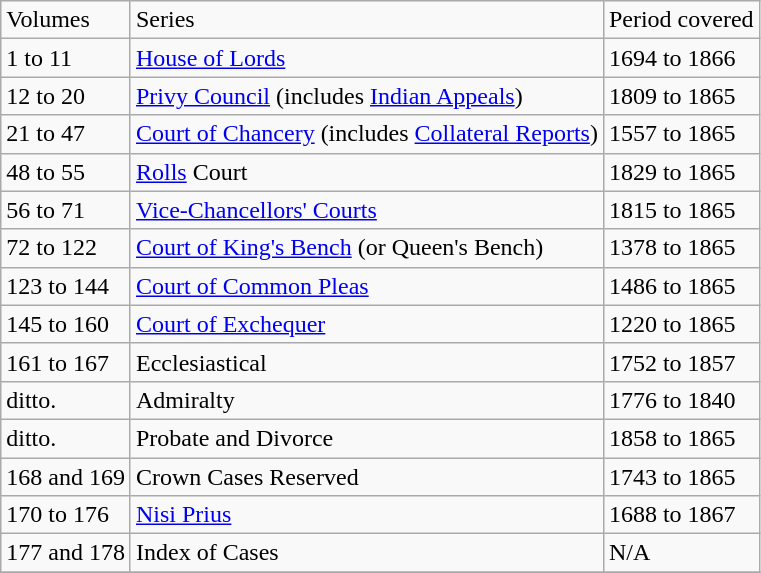<table class="wikitable" border="1">
<tr>
<td>Volumes</td>
<td>Series</td>
<td>Period covered</td>
</tr>
<tr>
<td>1 to 11</td>
<td><a href='#'>House of Lords</a></td>
<td>1694 to 1866</td>
</tr>
<tr>
<td>12 to 20</td>
<td><a href='#'>Privy Council</a> (includes <a href='#'>Indian Appeals</a>)</td>
<td>1809 to 1865</td>
</tr>
<tr>
<td>21 to 47</td>
<td><a href='#'>Court of Chancery</a> (includes <a href='#'>Collateral Reports</a>)</td>
<td>1557 to 1865</td>
</tr>
<tr>
<td>48 to 55</td>
<td><a href='#'>Rolls</a> Court</td>
<td>1829 to 1865</td>
</tr>
<tr>
<td>56 to 71</td>
<td><a href='#'>Vice-Chancellors' Courts</a></td>
<td>1815 to 1865</td>
</tr>
<tr>
<td>72 to 122</td>
<td><a href='#'>Court of King's Bench</a> (or Queen's Bench)</td>
<td>1378 to 1865</td>
</tr>
<tr>
<td>123 to 144</td>
<td><a href='#'>Court of Common Pleas</a></td>
<td>1486 to 1865</td>
</tr>
<tr>
<td>145 to 160</td>
<td><a href='#'>Court of Exchequer</a></td>
<td>1220 to 1865</td>
</tr>
<tr>
<td>161 to 167</td>
<td>Ecclesiastical</td>
<td>1752 to 1857</td>
</tr>
<tr>
<td>ditto.</td>
<td>Admiralty</td>
<td>1776 to 1840</td>
</tr>
<tr>
<td>ditto.</td>
<td>Probate and Divorce</td>
<td>1858 to 1865</td>
</tr>
<tr>
<td>168 and 169</td>
<td>Crown Cases Reserved</td>
<td>1743 to 1865</td>
</tr>
<tr>
<td>170 to 176</td>
<td><a href='#'>Nisi Prius</a></td>
<td>1688 to 1867</td>
</tr>
<tr>
<td>177 and 178</td>
<td>Index of Cases</td>
<td>N/A</td>
</tr>
<tr>
</tr>
</table>
